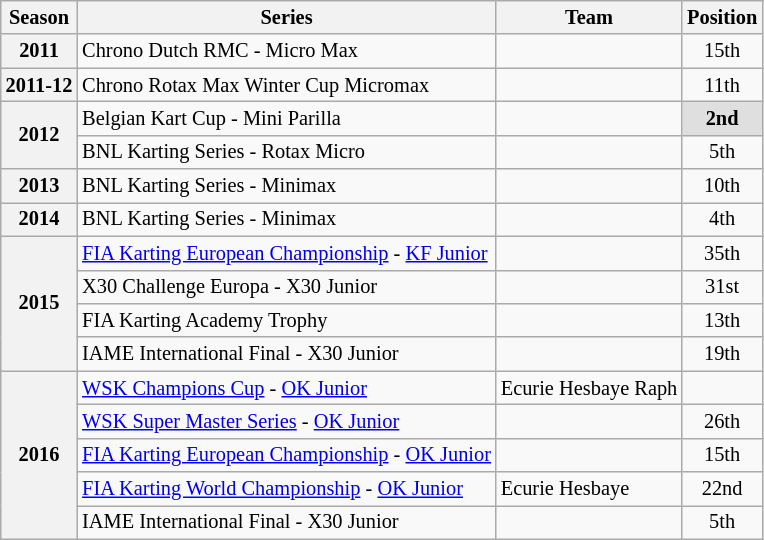<table class="wikitable" style="font-size: 85%; text-align:center">
<tr>
<th>Season</th>
<th>Series</th>
<th>Team</th>
<th>Position</th>
</tr>
<tr>
<th>2011</th>
<td align="left">Chrono Dutch RMC - Micro Max</td>
<td align="left"></td>
<td>15th</td>
</tr>
<tr>
<th>2011-12</th>
<td align="left">Chrono Rotax Max Winter Cup Micromax</td>
<td align="left"></td>
<td>11th</td>
</tr>
<tr>
<th rowspan="2">2012</th>
<td align="left">Belgian Kart Cup - Mini Parilla</td>
<td align="left"></td>
<th style="background:#DFDFDF"><strong>2nd</strong></th>
</tr>
<tr>
<td align="left">BNL Karting Series - Rotax Micro</td>
<td align="left"></td>
<td>5th</td>
</tr>
<tr>
<th>2013</th>
<td align="left">BNL Karting Series - Minimax</td>
<td align="left"></td>
<td>10th</td>
</tr>
<tr>
<th>2014</th>
<td align="left">BNL Karting Series - Minimax</td>
<td align="left"></td>
<td>4th</td>
</tr>
<tr>
<th rowspan="4">2015</th>
<td align="left"><a href='#'>FIA Karting European Championship</a> - <a href='#'>KF Junior</a></td>
<td align="left"></td>
<td>35th</td>
</tr>
<tr>
<td align="left">X30 Challenge Europa - X30 Junior</td>
<td align="left"></td>
<td>31st</td>
</tr>
<tr>
<td align="left">FIA Karting Academy Trophy</td>
<td align="left"></td>
<td>13th</td>
</tr>
<tr>
<td align="left">IAME International Final - X30 Junior</td>
<td align="left"></td>
<td>19th</td>
</tr>
<tr>
<th rowspan="5">2016</th>
<td align="left"><a href='#'>WSK Champions Cup</a> - <a href='#'>OK Junior</a></td>
<td align="left">Ecurie Hesbaye Raph</td>
<td></td>
</tr>
<tr>
<td align="left"><a href='#'>WSK Super Master Series</a> - <a href='#'>OK Junior</a></td>
<td align="left"></td>
<td>26th</td>
</tr>
<tr>
<td align="left"><a href='#'>FIA Karting European Championship</a> - <a href='#'>OK Junior</a></td>
<td align="left"></td>
<td>15th</td>
</tr>
<tr>
<td align="left"><a href='#'>FIA Karting World Championship</a> - <a href='#'>OK Junior</a></td>
<td align="left">Ecurie Hesbaye</td>
<td>22nd</td>
</tr>
<tr>
<td align="left">IAME International Final - X30 Junior</td>
<td align="left"></td>
<td>5th</td>
</tr>
</table>
